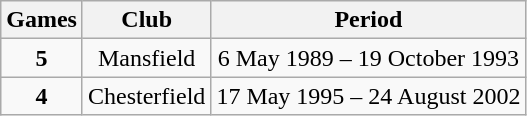<table class="wikitable sortable" style="text-align:center;">
<tr>
<th>Games</th>
<th style="width"30%;">Club</th>
<th>Period</th>
</tr>
<tr>
<td><strong>5</strong></td>
<td>Mansfield</td>
<td>6 May 1989 – 19 October 1993</td>
</tr>
<tr>
<td><strong>4</strong></td>
<td>Chesterfield</td>
<td>17 May 1995 – 24 August 2002</td>
</tr>
</table>
